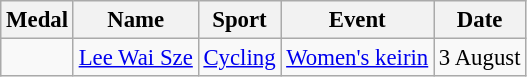<table class="wikitable sortable" style="font-size: 95%;">
<tr>
<th>Medal</th>
<th>Name</th>
<th>Sport</th>
<th>Event</th>
<th>Date</th>
</tr>
<tr>
<td></td>
<td><a href='#'>Lee Wai Sze</a></td>
<td><a href='#'>Cycling</a></td>
<td><a href='#'>Women's keirin</a></td>
<td>3 August</td>
</tr>
</table>
